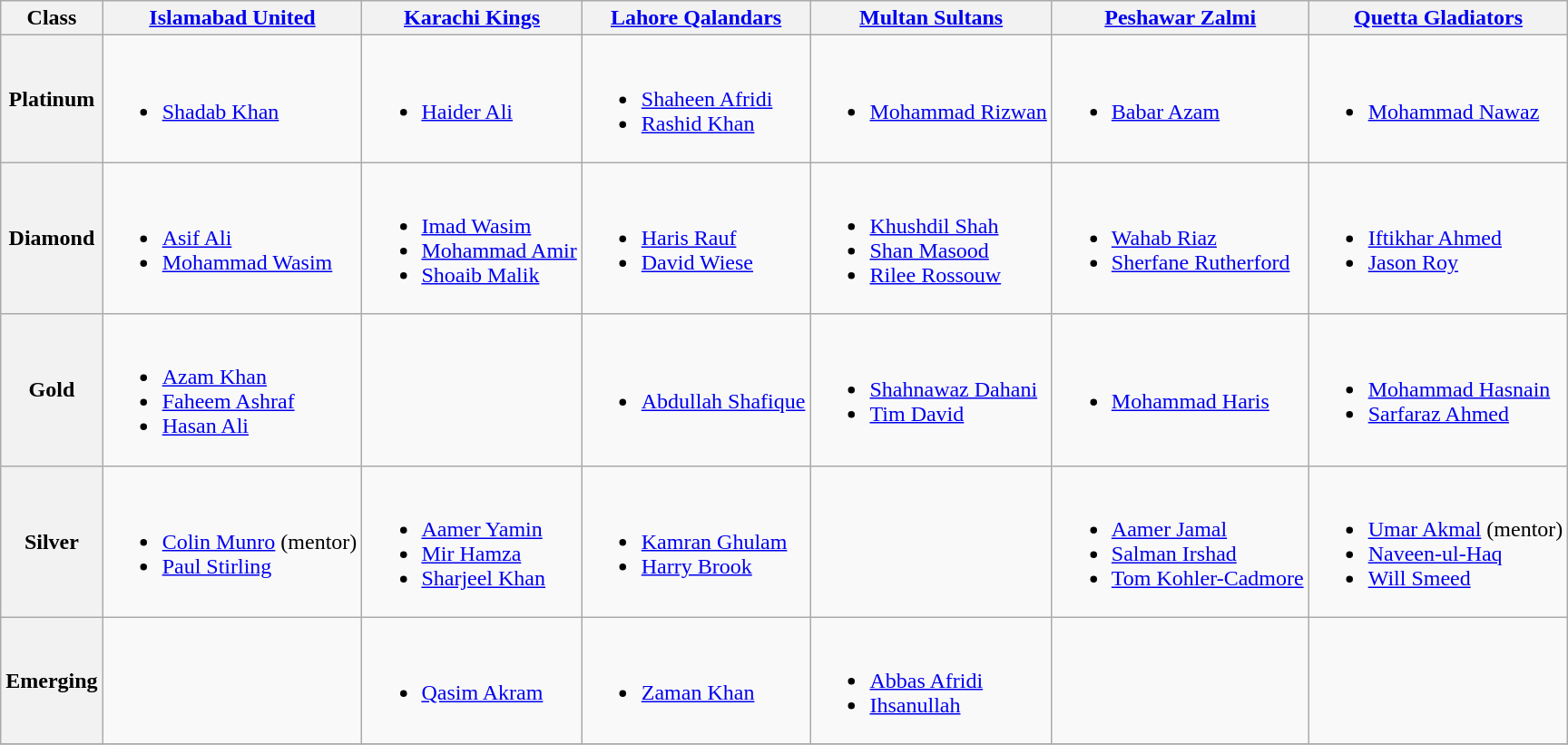<table class="wikitable">
<tr>
<th>Class</th>
<th><a href='#'>Islamabad United</a></th>
<th><a href='#'>Karachi Kings</a></th>
<th><a href='#'>Lahore Qalandars</a></th>
<th><a href='#'>Multan Sultans</a></th>
<th><a href='#'>Peshawar Zalmi</a></th>
<th><a href='#'>Quetta Gladiators</a></th>
</tr>
<tr>
<th>Platinum</th>
<td><br><ul><li><a href='#'>Shadab Khan</a></li></ul></td>
<td><br><ul><li><a href='#'>Haider Ali</a></li></ul></td>
<td><br><ul><li><a href='#'>Shaheen Afridi</a></li><li><a href='#'>Rashid Khan</a></li></ul></td>
<td><br><ul><li><a href='#'>Mohammad Rizwan</a></li></ul></td>
<td><br><ul><li><a href='#'>Babar Azam</a></li></ul></td>
<td><br><ul><li><a href='#'>Mohammad Nawaz</a></li></ul></td>
</tr>
<tr>
<th>Diamond</th>
<td><br><ul><li><a href='#'>Asif Ali</a></li><li><a href='#'>Mohammad Wasim</a></li></ul></td>
<td><br><ul><li><a href='#'>Imad Wasim</a></li><li><a href='#'>Mohammad Amir</a></li><li><a href='#'>Shoaib Malik</a></li></ul></td>
<td><br><ul><li><a href='#'>Haris Rauf</a></li><li><a href='#'>David Wiese</a></li></ul></td>
<td><br><ul><li><a href='#'>Khushdil Shah</a></li><li><a href='#'>Shan Masood</a></li><li><a href='#'>Rilee Rossouw</a></li></ul></td>
<td><br><ul><li><a href='#'>Wahab Riaz</a></li><li><a href='#'>Sherfane Rutherford</a></li></ul></td>
<td><br><ul><li><a href='#'>Iftikhar Ahmed</a></li><li><a href='#'>Jason Roy</a></li></ul></td>
</tr>
<tr>
<th>Gold</th>
<td><br><ul><li><a href='#'>Azam Khan</a></li><li><a href='#'>Faheem Ashraf</a></li><li><a href='#'>Hasan Ali</a></li></ul></td>
<td></td>
<td><br><ul><li><a href='#'>Abdullah Shafique</a></li></ul></td>
<td><br><ul><li><a href='#'>Shahnawaz Dahani</a></li><li><a href='#'>Tim David</a></li></ul></td>
<td><br><ul><li><a href='#'>Mohammad Haris</a></li></ul></td>
<td><br><ul><li><a href='#'>Mohammad Hasnain</a></li><li><a href='#'>Sarfaraz Ahmed</a></li></ul></td>
</tr>
<tr>
<th>Silver</th>
<td><br><ul><li><a href='#'>Colin Munro</a> (mentor)</li><li><a href='#'>Paul Stirling</a></li></ul></td>
<td><br><ul><li><a href='#'>Aamer Yamin</a></li><li><a href='#'>Mir Hamza</a></li><li><a href='#'>Sharjeel Khan</a></li></ul></td>
<td><br><ul><li><a href='#'>Kamran Ghulam</a></li><li><a href='#'>Harry Brook</a></li></ul></td>
<td></td>
<td><br><ul><li><a href='#'>Aamer Jamal</a></li><li><a href='#'>Salman Irshad</a></li><li><a href='#'>Tom Kohler-Cadmore</a></li></ul></td>
<td><br><ul><li><a href='#'>Umar Akmal</a> (mentor)</li><li><a href='#'>Naveen-ul-Haq</a></li><li><a href='#'>Will Smeed</a></li></ul></td>
</tr>
<tr>
<th>Emerging</th>
<td></td>
<td><br><ul><li><a href='#'>Qasim Akram</a></li></ul></td>
<td><br><ul><li><a href='#'>Zaman Khan</a></li></ul></td>
<td><br><ul><li><a href='#'>Abbas Afridi</a></li><li><a href='#'>Ihsanullah</a></li></ul></td>
<td></td>
<td></td>
</tr>
<tr>
</tr>
</table>
